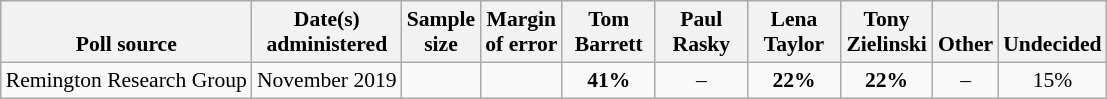<table class="wikitable" style="font-size:90%;text-align:center;">
<tr valign=bottom>
<th>Poll source</th>
<th>Date(s)<br>administered</th>
<th>Sample<br>size</th>
<th>Margin<br>of error</th>
<th style="width:55px;">Tom<br>Barrett</th>
<th style="width:55px;">Paul<br>Rasky</th>
<th style="width:55px;">Lena <br>Taylor</th>
<th style="width:55px;">Tony<br>Zielinski</th>
<th>Other</th>
<th>Undecided</th>
</tr>
<tr>
<td>Remington Research Group</td>
<td align=center>November 2019</td>
<td align=center></td>
<td align=center></td>
<td><strong>41%</strong></td>
<td align=center>–</td>
<td><strong>22%</strong></td>
<td><strong>22%</strong></td>
<td align=center>–</td>
<td align=center>15%</td>
</tr>
</table>
